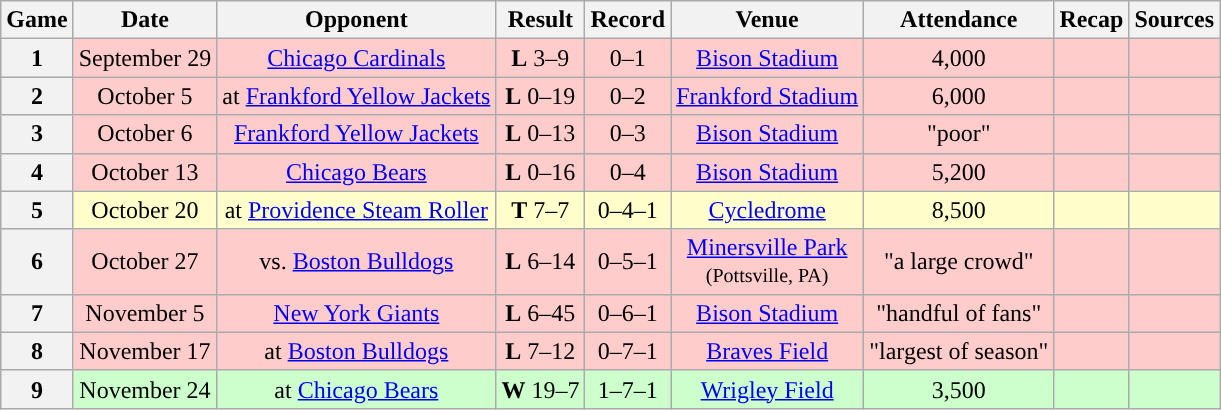<table class="wikitable" style="text-align:center">
<tr>
<th>Game</th>
<th>Date</th>
<th>Opponent</th>
<th>Result</th>
<th>Record</th>
<th>Venue</th>
<th>Attendance</th>
<th>Recap</th>
<th>Sources</th>
</tr>
<tr style="background:#fcc">
<th>1</th>
<td>September 29</td>
<td><a href='#'>Chicago Cardinals</a></td>
<td><strong>L</strong> 3–9</td>
<td>0–1</td>
<td><a href='#'>Bison Stadium</a></td>
<td>4,000</td>
<td></td>
<td></td>
</tr>
<tr style="background:#fcc">
<th>2</th>
<td>October 5</td>
<td>at <a href='#'>Frankford Yellow Jackets</a></td>
<td><strong>L</strong> 0–19</td>
<td>0–2</td>
<td><a href='#'>Frankford Stadium</a></td>
<td>6,000</td>
<td></td>
<td></td>
</tr>
<tr style="background:#fcc">
<th>3</th>
<td>October 6</td>
<td><a href='#'>Frankford Yellow Jackets</a></td>
<td><strong>L</strong> 0–13</td>
<td>0–3</td>
<td><a href='#'>Bison Stadium</a></td>
<td>"poor"</td>
<td></td>
<td></td>
</tr>
<tr style="background:#fcc">
<th>4</th>
<td>October 13</td>
<td><a href='#'>Chicago Bears</a></td>
<td><strong>L</strong> 0–16</td>
<td>0–4</td>
<td><a href='#'>Bison Stadium</a></td>
<td>5,200</td>
<td></td>
<td></td>
</tr>
<tr style="background:#ffc">
<th>5</th>
<td>October 20</td>
<td>at <a href='#'>Providence Steam Roller</a></td>
<td><strong>T</strong> 7–7</td>
<td>0–4–1</td>
<td><a href='#'>Cycledrome</a></td>
<td>8,500</td>
<td></td>
<td></td>
</tr>
<tr style="background:#fcc">
<th>6</th>
<td>October 27</td>
<td>vs. <a href='#'>Boston Bulldogs</a></td>
<td><strong>L</strong> 6–14</td>
<td>0–5–1</td>
<td><a href='#'>Minersville Park</a> <br><small>(Pottsville, PA)</small></td>
<td>"a large crowd"</td>
<td></td>
<td></td>
</tr>
<tr style="background:#fcc">
<th>7</th>
<td>November 5</td>
<td><a href='#'>New York Giants</a></td>
<td><strong>L</strong> 6–45</td>
<td>0–6–1</td>
<td><a href='#'>Bison Stadium</a></td>
<td>"handful of fans"</td>
<td></td>
<td></td>
</tr>
<tr style="background:#fcc">
<th>8</th>
<td>November 17</td>
<td>at <a href='#'>Boston Bulldogs</a></td>
<td><strong>L</strong> 7–12</td>
<td>0–7–1</td>
<td><a href='#'>Braves Field</a></td>
<td>"largest of season"</td>
<td></td>
<td></td>
</tr>
<tr style="background:#cfc">
<th>9</th>
<td>November 24</td>
<td>at <a href='#'>Chicago Bears</a></td>
<td><strong>W</strong> 19–7</td>
<td>1–7–1</td>
<td><a href='#'>Wrigley Field</a></td>
<td>3,500</td>
<td></td>
<td></td>
</tr>
</table>
